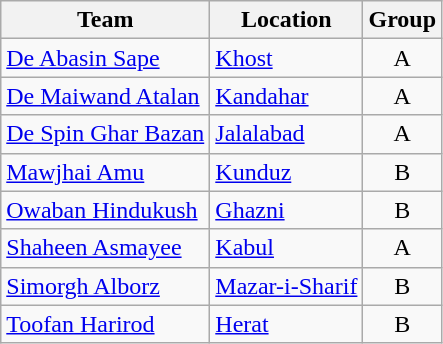<table class="wikitable sortable">
<tr>
<th>Team</th>
<th>Location</th>
<th>Group</th>
</tr>
<tr>
<td><a href='#'>De Abasin Sape</a></td>
<td><a href='#'>Khost</a></td>
<td style="text-align:center">A</td>
</tr>
<tr>
<td><a href='#'>De Maiwand Atalan</a></td>
<td><a href='#'>Kandahar</a></td>
<td style="text-align:center">A</td>
</tr>
<tr>
<td><a href='#'>De Spin Ghar Bazan</a></td>
<td><a href='#'>Jalalabad</a></td>
<td style="text-align:center">A</td>
</tr>
<tr>
<td><a href='#'>Mawjhai Amu</a></td>
<td><a href='#'>Kunduz</a></td>
<td style="text-align:center">B</td>
</tr>
<tr>
<td><a href='#'>Owaban Hindukush</a></td>
<td><a href='#'>Ghazni</a></td>
<td style="text-align:center">B</td>
</tr>
<tr>
<td><a href='#'>Shaheen Asmayee</a></td>
<td><a href='#'>Kabul</a></td>
<td style="text-align:center">A</td>
</tr>
<tr>
<td><a href='#'>Simorgh Alborz</a></td>
<td><a href='#'>Mazar-i-Sharif</a></td>
<td style="text-align:center">B</td>
</tr>
<tr>
<td><a href='#'>Toofan Harirod</a></td>
<td><a href='#'>Herat</a></td>
<td style="text-align:center">B</td>
</tr>
</table>
